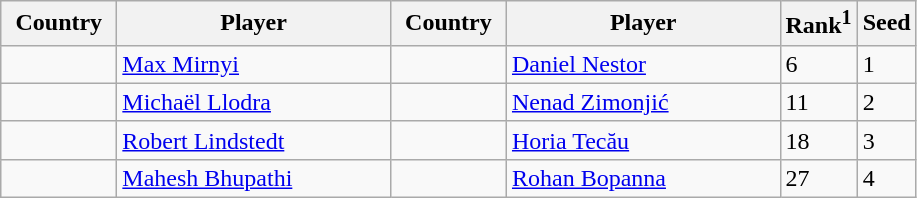<table class="sortable wikitable">
<tr>
<th width="70">Country</th>
<th width="175">Player</th>
<th width="70">Country</th>
<th width="175">Player</th>
<th>Rank<sup>1</sup></th>
<th>Seed</th>
</tr>
<tr>
<td></td>
<td><a href='#'>Max Mirnyi</a></td>
<td></td>
<td><a href='#'>Daniel Nestor</a></td>
<td>6</td>
<td>1</td>
</tr>
<tr>
<td></td>
<td><a href='#'>Michaël Llodra</a></td>
<td></td>
<td><a href='#'>Nenad Zimonjić</a></td>
<td>11</td>
<td>2</td>
</tr>
<tr>
<td></td>
<td><a href='#'>Robert Lindstedt</a></td>
<td></td>
<td><a href='#'>Horia Tecău</a></td>
<td>18</td>
<td>3</td>
</tr>
<tr>
<td></td>
<td><a href='#'>Mahesh Bhupathi</a></td>
<td></td>
<td><a href='#'>Rohan Bopanna</a></td>
<td>27</td>
<td>4</td>
</tr>
</table>
